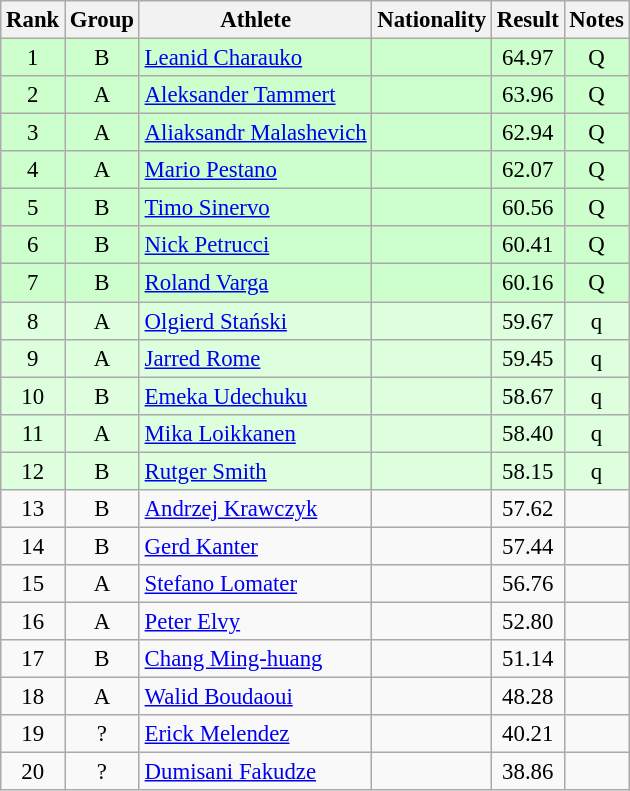<table class="wikitable sortable" style="text-align:center;font-size:95%">
<tr>
<th>Rank</th>
<th>Group</th>
<th>Athlete</th>
<th>Nationality</th>
<th>Result</th>
<th>Notes</th>
</tr>
<tr bgcolor=ccffcc>
<td>1</td>
<td>B</td>
<td align="left"><a href='#'>Leanid Charauko</a></td>
<td align=left></td>
<td>64.97</td>
<td>Q</td>
</tr>
<tr bgcolor=ccffcc>
<td>2</td>
<td>A</td>
<td align="left"><a href='#'>Aleksander Tammert</a></td>
<td align=left></td>
<td>63.96</td>
<td>Q</td>
</tr>
<tr bgcolor=ccffcc>
<td>3</td>
<td>A</td>
<td align="left"><a href='#'>Aliaksandr Malashevich</a></td>
<td align=left></td>
<td>62.94</td>
<td>Q</td>
</tr>
<tr bgcolor=ccffcc>
<td>4</td>
<td>A</td>
<td align="left"><a href='#'>Mario Pestano</a></td>
<td align=left></td>
<td>62.07</td>
<td>Q</td>
</tr>
<tr bgcolor=ccffcc>
<td>5</td>
<td>B</td>
<td align="left"><a href='#'>Timo Sinervo</a></td>
<td align=left></td>
<td>60.56</td>
<td>Q</td>
</tr>
<tr bgcolor=ccffcc>
<td>6</td>
<td>B</td>
<td align="left"><a href='#'>Nick Petrucci</a></td>
<td align=left></td>
<td>60.41</td>
<td>Q</td>
</tr>
<tr bgcolor=ccffcc>
<td>7</td>
<td>B</td>
<td align="left"><a href='#'>Roland Varga</a></td>
<td align=left></td>
<td>60.16</td>
<td>Q</td>
</tr>
<tr bgcolor=ddffdd>
<td>8</td>
<td>A</td>
<td align="left"><a href='#'>Olgierd Stański</a></td>
<td align=left></td>
<td>59.67</td>
<td>q</td>
</tr>
<tr bgcolor=ddffdd>
<td>9</td>
<td>A</td>
<td align="left"><a href='#'>Jarred Rome</a></td>
<td align=left></td>
<td>59.45</td>
<td>q</td>
</tr>
<tr bgcolor=ddffdd>
<td>10</td>
<td>B</td>
<td align="left"><a href='#'>Emeka Udechuku</a></td>
<td align=left></td>
<td>58.67</td>
<td>q</td>
</tr>
<tr bgcolor=ddffdd>
<td>11</td>
<td>A</td>
<td align="left"><a href='#'>Mika Loikkanen</a></td>
<td align=left></td>
<td>58.40</td>
<td>q</td>
</tr>
<tr bgcolor=ddffdd>
<td>12</td>
<td>B</td>
<td align="left"><a href='#'>Rutger Smith</a></td>
<td align=left></td>
<td>58.15</td>
<td>q</td>
</tr>
<tr>
<td>13</td>
<td>B</td>
<td align="left"><a href='#'>Andrzej Krawczyk</a></td>
<td align=left></td>
<td>57.62</td>
<td></td>
</tr>
<tr>
<td>14</td>
<td>B</td>
<td align="left"><a href='#'>Gerd Kanter</a></td>
<td align=left></td>
<td>57.44</td>
<td></td>
</tr>
<tr>
<td>15</td>
<td>A</td>
<td align="left"><a href='#'>Stefano Lomater</a></td>
<td align=left></td>
<td>56.76</td>
<td></td>
</tr>
<tr>
<td>16</td>
<td>A</td>
<td align="left"><a href='#'>Peter Elvy</a></td>
<td align=left></td>
<td>52.80</td>
<td></td>
</tr>
<tr>
<td>17</td>
<td>B</td>
<td align="left"><a href='#'>Chang Ming-huang</a></td>
<td align=left></td>
<td>51.14</td>
<td></td>
</tr>
<tr>
<td>18</td>
<td>A</td>
<td align="left"><a href='#'>Walid Boudaoui</a></td>
<td align=left></td>
<td>48.28</td>
<td></td>
</tr>
<tr>
<td>19</td>
<td>?</td>
<td align="left"><a href='#'>Erick Melendez</a></td>
<td align=left></td>
<td>40.21</td>
<td></td>
</tr>
<tr>
<td>20</td>
<td>?</td>
<td align="left"><a href='#'>Dumisani Fakudze</a></td>
<td align=left></td>
<td>38.86</td>
<td></td>
</tr>
</table>
